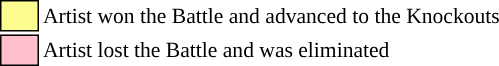<table class="toccolours" style="font-size: 90%; white-space: nowrap;”">
<tr>
<td style="background:#fdfc8f; border:1px solid black;">      </td>
<td>Artist won the Battle and advanced to the Knockouts</td>
</tr>
<tr>
<td style="background:pink; border:1px solid black;">      </td>
<td>Artist lost the Battle and was eliminated</td>
</tr>
<tr>
</tr>
</table>
